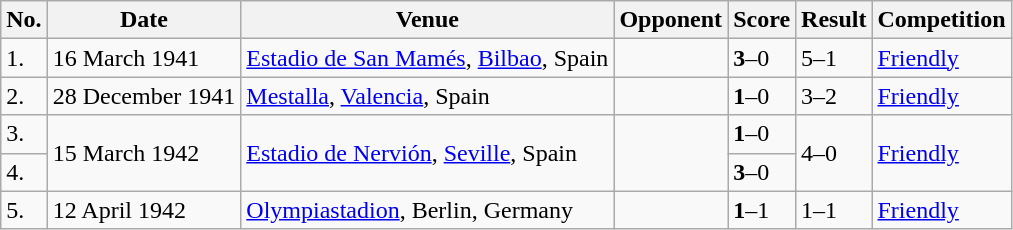<table class="wikitable">
<tr>
<th>No.</th>
<th>Date</th>
<th>Venue</th>
<th>Opponent</th>
<th>Score</th>
<th>Result</th>
<th>Competition</th>
</tr>
<tr>
<td>1.</td>
<td>16 March 1941</td>
<td><a href='#'>Estadio de San Mamés</a>, <a href='#'>Bilbao</a>, Spain</td>
<td></td>
<td><strong>3</strong>–0</td>
<td>5–1</td>
<td><a href='#'>Friendly</a></td>
</tr>
<tr>
<td>2.</td>
<td>28 December 1941</td>
<td><a href='#'>Mestalla</a>, <a href='#'>Valencia</a>, Spain</td>
<td></td>
<td><strong>1</strong>–0</td>
<td>3–2</td>
<td><a href='#'>Friendly</a></td>
</tr>
<tr>
<td>3.</td>
<td rowspan=2>15 March 1942</td>
<td rowspan=2><a href='#'>Estadio de Nervión</a>, <a href='#'>Seville</a>, Spain</td>
<td rowspan=2></td>
<td><strong>1</strong>–0</td>
<td rowspan=2>4–0</td>
<td rowspan=2><a href='#'>Friendly</a></td>
</tr>
<tr>
<td>4.</td>
<td><strong>3</strong>–0</td>
</tr>
<tr>
<td>5.</td>
<td>12 April 1942</td>
<td><a href='#'>Olympiastadion</a>, Berlin, Germany</td>
<td></td>
<td><strong>1</strong>–1</td>
<td>1–1</td>
<td><a href='#'>Friendly</a></td>
</tr>
</table>
